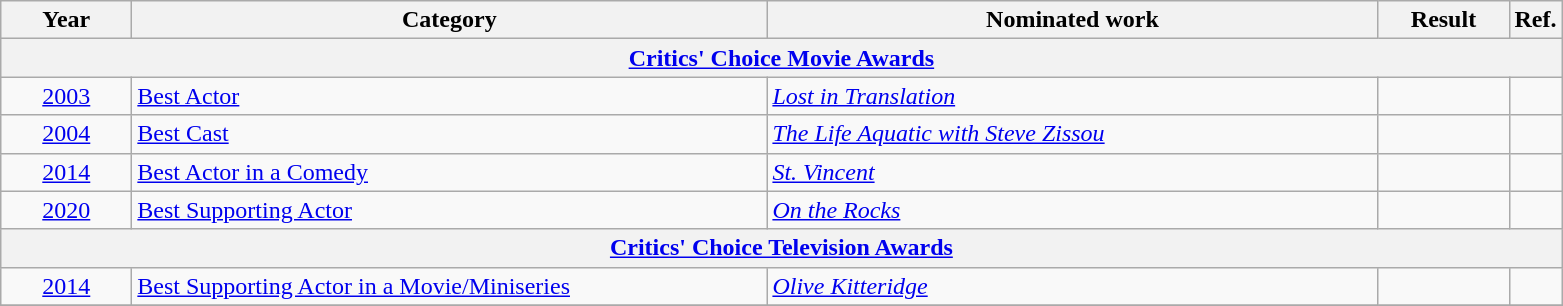<table class=wikitable>
<tr>
<th scope="col" style="width:5em;">Year</th>
<th scope="col" style="width:26em;">Category</th>
<th scope="col" style="width:25em;">Nominated work</th>
<th scope="col" style="width:5em;">Result</th>
<th>Ref.</th>
</tr>
<tr>
<th colspan=5><a href='#'>Critics' Choice Movie Awards</a></th>
</tr>
<tr>
<td style="text-align:center;"><a href='#'>2003</a></td>
<td><a href='#'>Best Actor</a></td>
<td><em><a href='#'>Lost in Translation</a></em></td>
<td></td>
<td style="text-align:center;"></td>
</tr>
<tr>
<td style="text-align:center;"><a href='#'>2004</a></td>
<td><a href='#'>Best Cast</a></td>
<td><em><a href='#'>The Life Aquatic with Steve Zissou</a></em></td>
<td></td>
<td style="text-align:center;"></td>
</tr>
<tr>
<td style="text-align:center;"><a href='#'>2014</a></td>
<td><a href='#'>Best Actor in a Comedy</a></td>
<td><em><a href='#'>St. Vincent</a></em></td>
<td></td>
<td style="text-align:center;"></td>
</tr>
<tr>
<td style="text-align:center;"><a href='#'>2020</a></td>
<td><a href='#'>Best Supporting Actor</a></td>
<td><em><a href='#'>On the Rocks</a></em></td>
<td></td>
<td style="text-align:center;"></td>
</tr>
<tr>
<th colspan=5><a href='#'>Critics' Choice Television Awards</a></th>
</tr>
<tr>
<td style="text-align:center;"><a href='#'>2014</a></td>
<td><a href='#'>Best Supporting Actor in a Movie/Miniseries</a></td>
<td><em><a href='#'>Olive Kitteridge</a></em></td>
<td></td>
<td style="text-align:center;"></td>
</tr>
<tr>
</tr>
</table>
